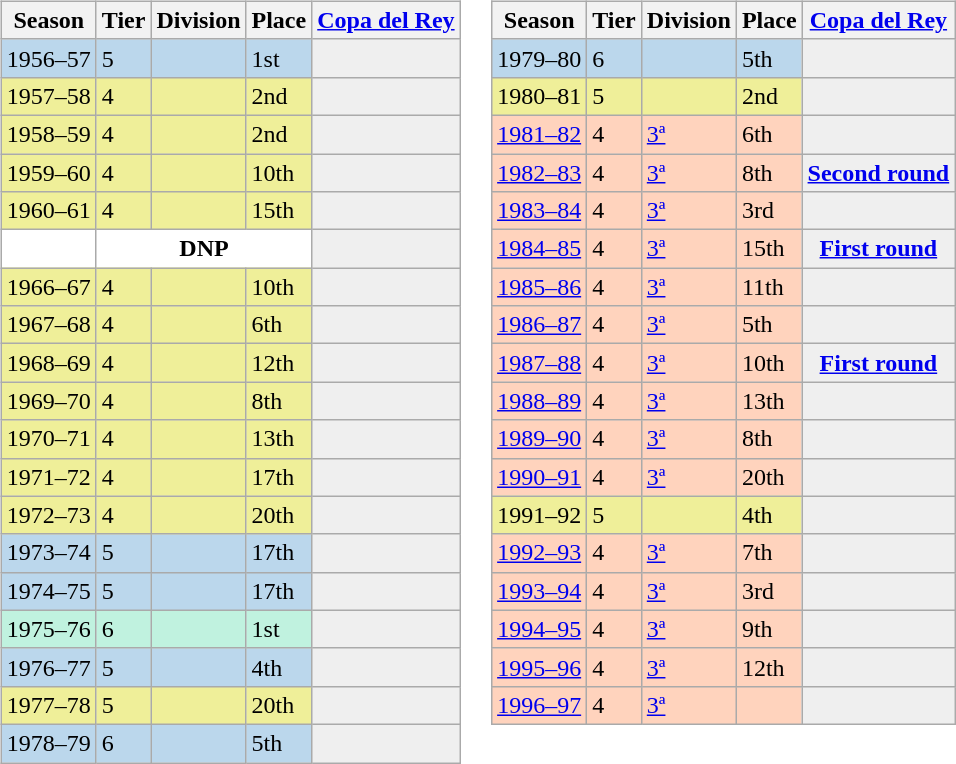<table>
<tr>
<td valign="top" width=0%><br><table class="wikitable">
<tr style="background:#f0f6fa;">
<th>Season</th>
<th>Tier</th>
<th>Division</th>
<th>Place</th>
<th><a href='#'>Copa del Rey</a></th>
</tr>
<tr>
<td style="background:#BBD7EC;">1956–57</td>
<td style="background:#BBD7EC;">5</td>
<td style="background:#BBD7EC;"></td>
<td style="background:#BBD7EC;">1st</td>
<th style="background:#efefef;"></th>
</tr>
<tr>
<td style="background:#EFEF99;">1957–58</td>
<td style="background:#EFEF99;">4</td>
<td style="background:#EFEF99;"></td>
<td style="background:#EFEF99;">2nd</td>
<th style="background:#efefef;"></th>
</tr>
<tr>
<td style="background:#EFEF99;">1958–59</td>
<td style="background:#EFEF99;">4</td>
<td style="background:#EFEF99;"></td>
<td style="background:#EFEF99;">2nd</td>
<th style="background:#efefef;"></th>
</tr>
<tr>
<td style="background:#EFEF99;">1959–60</td>
<td style="background:#EFEF99;">4</td>
<td style="background:#EFEF99;"></td>
<td style="background:#EFEF99;">10th</td>
<th style="background:#efefef;"></th>
</tr>
<tr>
<td style="background:#EFEF99;">1960–61</td>
<td style="background:#EFEF99;">4</td>
<td style="background:#EFEF99;"></td>
<td style="background:#EFEF99;">15th</td>
<th style="background:#efefef;"></th>
</tr>
<tr>
<td style="background:#FFFFFF;"></td>
<th style="background:#FFFFFF;" colspan="3">DNP</th>
<th style="background:#efefef;"></th>
</tr>
<tr>
<td style="background:#EFEF99;">1966–67</td>
<td style="background:#EFEF99;">4</td>
<td style="background:#EFEF99;"></td>
<td style="background:#EFEF99;">10th</td>
<th style="background:#efefef;"></th>
</tr>
<tr>
<td style="background:#EFEF99;">1967–68</td>
<td style="background:#EFEF99;">4</td>
<td style="background:#EFEF99;"></td>
<td style="background:#EFEF99;">6th</td>
<th style="background:#efefef;"></th>
</tr>
<tr>
<td style="background:#EFEF99;">1968–69</td>
<td style="background:#EFEF99;">4</td>
<td style="background:#EFEF99;"></td>
<td style="background:#EFEF99;">12th</td>
<th style="background:#efefef;"></th>
</tr>
<tr>
<td style="background:#EFEF99;">1969–70</td>
<td style="background:#EFEF99;">4</td>
<td style="background:#EFEF99;"></td>
<td style="background:#EFEF99;">8th</td>
<th style="background:#efefef;"></th>
</tr>
<tr>
<td style="background:#EFEF99;">1970–71</td>
<td style="background:#EFEF99;">4</td>
<td style="background:#EFEF99;"></td>
<td style="background:#EFEF99;">13th</td>
<th style="background:#efefef;"></th>
</tr>
<tr>
<td style="background:#EFEF99;">1971–72</td>
<td style="background:#EFEF99;">4</td>
<td style="background:#EFEF99;"></td>
<td style="background:#EFEF99;">17th</td>
<th style="background:#efefef;"></th>
</tr>
<tr>
<td style="background:#EFEF99;">1972–73</td>
<td style="background:#EFEF99;">4</td>
<td style="background:#EFEF99;"></td>
<td style="background:#EFEF99;">20th</td>
<th style="background:#efefef;"></th>
</tr>
<tr>
<td style="background:#BBD7EC;">1973–74</td>
<td style="background:#BBD7EC;">5</td>
<td style="background:#BBD7EC;"></td>
<td style="background:#BBD7EC;">17th</td>
<th style="background:#efefef;"></th>
</tr>
<tr>
<td style="background:#BBD7EC;">1974–75</td>
<td style="background:#BBD7EC;">5</td>
<td style="background:#BBD7EC;"></td>
<td style="background:#BBD7EC;">17th</td>
<th style="background:#efefef;"></th>
</tr>
<tr>
<td style="background:#C0F2DF;">1975–76</td>
<td style="background:#C0F2DF;">6</td>
<td style="background:#C0F2DF;"></td>
<td style="background:#C0F2DF;">1st</td>
<th style="background:#efefef;"></th>
</tr>
<tr>
<td style="background:#BBD7EC;">1976–77</td>
<td style="background:#BBD7EC;">5</td>
<td style="background:#BBD7EC;"></td>
<td style="background:#BBD7EC;">4th</td>
<th style="background:#efefef;"></th>
</tr>
<tr>
<td style="background:#EFEF99;">1977–78</td>
<td style="background:#EFEF99;">5</td>
<td style="background:#EFEF99;"></td>
<td style="background:#EFEF99;">20th</td>
<th style="background:#efefef;"></th>
</tr>
<tr>
<td style="background:#BBD7EC;">1978–79</td>
<td style="background:#BBD7EC;">6</td>
<td style="background:#BBD7EC;"></td>
<td style="background:#BBD7EC;">5th</td>
<th style="background:#efefef;"></th>
</tr>
</table>
</td>
<td valign="top" width=0%><br><table class="wikitable">
<tr style="background:#f0f6fa;">
<th>Season</th>
<th>Tier</th>
<th>Division</th>
<th>Place</th>
<th><a href='#'>Copa del Rey</a></th>
</tr>
<tr>
<td style="background:#BBD7EC;">1979–80</td>
<td style="background:#BBD7EC;">6</td>
<td style="background:#BBD7EC;"></td>
<td style="background:#BBD7EC;">5th</td>
<th style="background:#efefef;"></th>
</tr>
<tr>
<td style="background:#EFEF99;">1980–81</td>
<td style="background:#EFEF99;">5</td>
<td style="background:#EFEF99;"></td>
<td style="background:#EFEF99;">2nd</td>
<th style="background:#efefef;"></th>
</tr>
<tr>
<td style="background:#FFD3BD;"><a href='#'>1981–82</a></td>
<td style="background:#FFD3BD;">4</td>
<td style="background:#FFD3BD;"><a href='#'>3ª</a></td>
<td style="background:#FFD3BD;">6th</td>
<th style="background:#efefef;"></th>
</tr>
<tr>
<td style="background:#FFD3BD;"><a href='#'>1982–83</a></td>
<td style="background:#FFD3BD;">4</td>
<td style="background:#FFD3BD;"><a href='#'>3ª</a></td>
<td style="background:#FFD3BD;">8th</td>
<th style="background:#efefef;"><a href='#'>Second round</a></th>
</tr>
<tr>
<td style="background:#FFD3BD;"><a href='#'>1983–84</a></td>
<td style="background:#FFD3BD;">4</td>
<td style="background:#FFD3BD;"><a href='#'>3ª</a></td>
<td style="background:#FFD3BD;">3rd</td>
<th style="background:#efefef;"></th>
</tr>
<tr>
<td style="background:#FFD3BD;"><a href='#'>1984–85</a></td>
<td style="background:#FFD3BD;">4</td>
<td style="background:#FFD3BD;"><a href='#'>3ª</a></td>
<td style="background:#FFD3BD;">15th</td>
<th style="background:#efefef;"><a href='#'>First round</a></th>
</tr>
<tr>
<td style="background:#FFD3BD;"><a href='#'>1985–86</a></td>
<td style="background:#FFD3BD;">4</td>
<td style="background:#FFD3BD;"><a href='#'>3ª</a></td>
<td style="background:#FFD3BD;">11th</td>
<th style="background:#efefef;"></th>
</tr>
<tr>
<td style="background:#FFD3BD;"><a href='#'>1986–87</a></td>
<td style="background:#FFD3BD;">4</td>
<td style="background:#FFD3BD;"><a href='#'>3ª</a></td>
<td style="background:#FFD3BD;">5th</td>
<th style="background:#efefef;"></th>
</tr>
<tr>
<td style="background:#FFD3BD;"><a href='#'>1987–88</a></td>
<td style="background:#FFD3BD;">4</td>
<td style="background:#FFD3BD;"><a href='#'>3ª</a></td>
<td style="background:#FFD3BD;">10th</td>
<th style="background:#efefef;"><a href='#'>First round</a></th>
</tr>
<tr>
<td style="background:#FFD3BD;"><a href='#'>1988–89</a></td>
<td style="background:#FFD3BD;">4</td>
<td style="background:#FFD3BD;"><a href='#'>3ª</a></td>
<td style="background:#FFD3BD;">13th</td>
<th style="background:#efefef;"></th>
</tr>
<tr>
<td style="background:#FFD3BD;"><a href='#'>1989–90</a></td>
<td style="background:#FFD3BD;">4</td>
<td style="background:#FFD3BD;"><a href='#'>3ª</a></td>
<td style="background:#FFD3BD;">8th</td>
<th style="background:#efefef;"></th>
</tr>
<tr>
<td style="background:#FFD3BD;"><a href='#'>1990–91</a></td>
<td style="background:#FFD3BD;">4</td>
<td style="background:#FFD3BD;"><a href='#'>3ª</a></td>
<td style="background:#FFD3BD;">20th</td>
<th style="background:#efefef;"></th>
</tr>
<tr>
<td style="background:#EFEF99;">1991–92</td>
<td style="background:#EFEF99;">5</td>
<td style="background:#EFEF99;"></td>
<td style="background:#EFEF99;">4th</td>
<th style="background:#efefef;"></th>
</tr>
<tr>
<td style="background:#FFD3BD;"><a href='#'>1992–93</a></td>
<td style="background:#FFD3BD;">4</td>
<td style="background:#FFD3BD;"><a href='#'>3ª</a></td>
<td style="background:#FFD3BD;">7th</td>
<th style="background:#efefef;"></th>
</tr>
<tr>
<td style="background:#FFD3BD;"><a href='#'>1993–94</a></td>
<td style="background:#FFD3BD;">4</td>
<td style="background:#FFD3BD;"><a href='#'>3ª</a></td>
<td style="background:#FFD3BD;">3rd</td>
<th style="background:#efefef;"></th>
</tr>
<tr>
<td style="background:#FFD3BD;"><a href='#'>1994–95</a></td>
<td style="background:#FFD3BD;">4</td>
<td style="background:#FFD3BD;"><a href='#'>3ª</a></td>
<td style="background:#FFD3BD;">9th</td>
<th style="background:#efefef;"></th>
</tr>
<tr>
<td style="background:#FFD3BD;"><a href='#'>1995–96</a></td>
<td style="background:#FFD3BD;">4</td>
<td style="background:#FFD3BD;"><a href='#'>3ª</a></td>
<td style="background:#FFD3BD;">12th</td>
<th style="background:#efefef;"></th>
</tr>
<tr>
<td style="background:#FFD3BD;"><a href='#'>1996–97</a></td>
<td style="background:#FFD3BD;">4</td>
<td style="background:#FFD3BD;"><a href='#'>3ª</a></td>
<td style="background:#FFD3BD;"></td>
<th style="background:#efefef;"></th>
</tr>
</table>
</td>
</tr>
</table>
